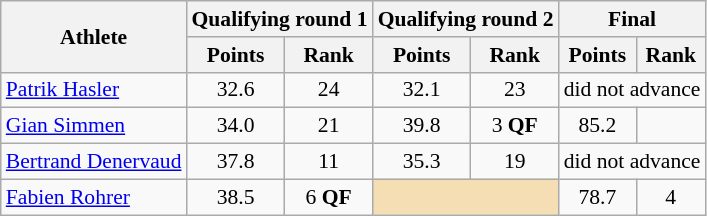<table class="wikitable" style="font-size:90%">
<tr>
<th rowspan="2">Athlete</th>
<th colspan="2">Qualifying round 1</th>
<th colspan="2">Qualifying round 2</th>
<th colspan="2">Final</th>
</tr>
<tr>
<th>Points</th>
<th>Rank</th>
<th>Points</th>
<th>Rank</th>
<th>Points</th>
<th>Rank</th>
</tr>
<tr>
<td><a href='#'>Patrik Hasler</a></td>
<td align="center">32.6</td>
<td align="center">24</td>
<td align="center">32.1</td>
<td align="center">23</td>
<td colspan="2">did not advance</td>
</tr>
<tr>
<td><a href='#'>Gian Simmen</a></td>
<td align="center">34.0</td>
<td align="center">21</td>
<td align="center">39.8</td>
<td align="center">3 <strong>QF</strong></td>
<td align="center">85.2</td>
<td align="center"></td>
</tr>
<tr>
<td><a href='#'>Bertrand Denervaud</a></td>
<td align="center">37.8</td>
<td align="center">11</td>
<td align="center">35.3</td>
<td align="center">19</td>
<td colspan="2">did not advance</td>
</tr>
<tr>
<td><a href='#'>Fabien Rohrer</a></td>
<td align="center">38.5</td>
<td align="center">6 <strong>QF</strong></td>
<td colspan="2" bgcolor="wheat"></td>
<td align="center">78.7</td>
<td align="center">4</td>
</tr>
</table>
